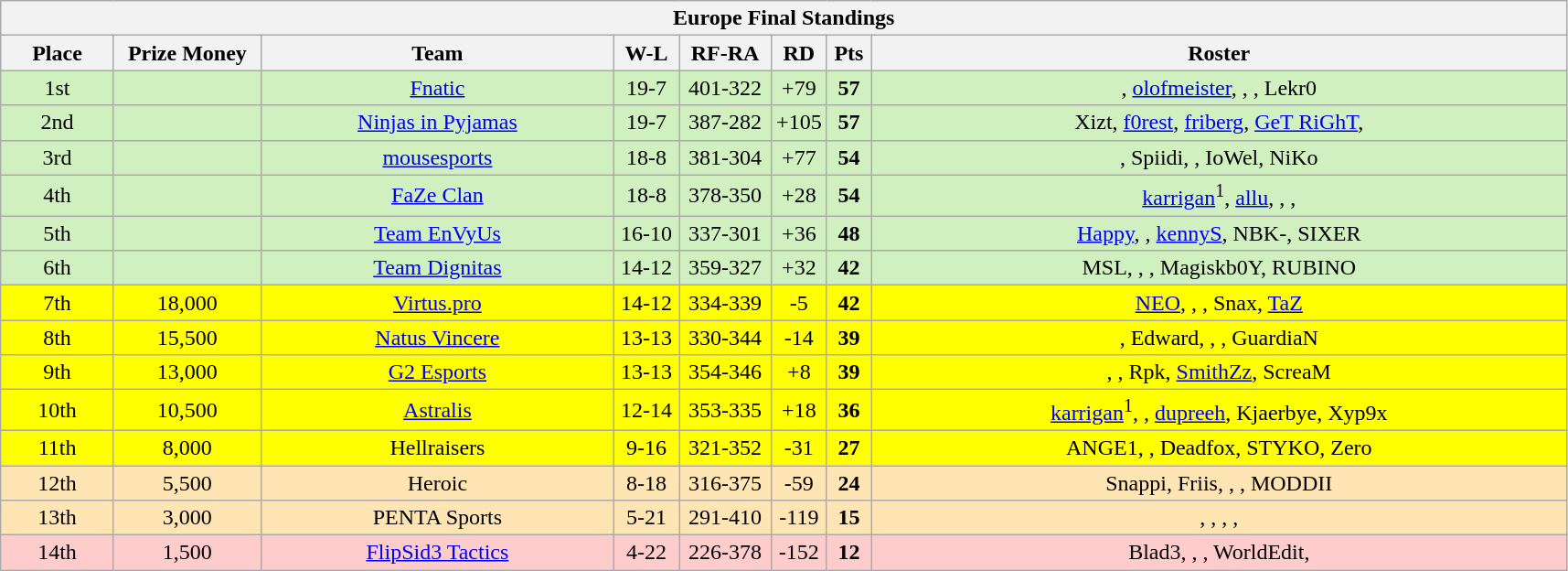<table class="wikitable" style="text-align: center;">
<tr>
<th colspan=8>Europe Final Standings</th>
</tr>
<tr>
<th width="75px">Place</th>
<th width="100">Prize Money</th>
<th width="250">Team</th>
<th width="40px">W-L</th>
<th width="60px">RF-RA</th>
<th width="30px">RD</th>
<th width="25px">Pts</th>
<th width="500px">Roster</th>
</tr>
<tr style="background: #D0F0C0;">
<td>1st</td>
<td></td>
<td><a href='#'>Fnatic</a></td>
<td>19-7</td>
<td>401-322</td>
<td>+79</td>
<td><strong>57</strong></td>
<td>, <a href='#'>olofmeister</a>, , , Lekr0</td>
</tr>
<tr style="background: #D0F0C0;">
<td>2nd</td>
<td></td>
<td><a href='#'>Ninjas in Pyjamas</a></td>
<td>19-7</td>
<td>387-282</td>
<td>+105</td>
<td><strong>57</strong></td>
<td>Xizt, <a href='#'>f0rest</a>, <a href='#'>friberg</a>, <a href='#'>GeT RiGhT</a>, </td>
</tr>
<tr style="background: #D0F0C0;">
<td>3rd</td>
<td></td>
<td><a href='#'>mousesports</a></td>
<td>18-8</td>
<td>381-304</td>
<td>+77</td>
<td><strong>54</strong></td>
<td>, Spiidi, , IoWel, NiKo</td>
</tr>
<tr style="background: #D0F0C0;">
<td>4th</td>
<td></td>
<td><a href='#'>FaZe Clan</a></td>
<td>18-8</td>
<td>378-350</td>
<td>+28</td>
<td><strong>54</strong></td>
<td><a href='#'>karrigan</a><sup>1</sup>, <a href='#'>allu</a>, , , </td>
</tr>
<tr style="background: #D0F0C0;">
<td>5th</td>
<td></td>
<td><a href='#'>Team EnVyUs</a></td>
<td>16-10</td>
<td>337-301</td>
<td>+36</td>
<td><strong>48</strong></td>
<td><a href='#'>Happy</a>, , <a href='#'>kennyS</a>, NBK-, SIXER</td>
</tr>
<tr style="background: #D0F0C0;">
<td>6th</td>
<td></td>
<td><a href='#'>Team Dignitas</a></td>
<td>14-12</td>
<td>359-327</td>
<td>+32</td>
<td><strong>42</strong></td>
<td>MSL, , , Magiskb0Y, RUBINO</td>
</tr>
<tr style="background: #FFFF00;">
<td>7th</td>
<td>18,000</td>
<td><a href='#'>Virtus.pro</a></td>
<td>14-12</td>
<td>334-339</td>
<td>-5</td>
<td><strong>42</strong></td>
<td><a href='#'>NEO</a>, , , Snax, <a href='#'>TaZ</a></td>
</tr>
<tr style="background: #FFFF00;">
<td>8th</td>
<td>15,500</td>
<td><a href='#'>Natus Vincere</a></td>
<td>13-13</td>
<td>330-344</td>
<td>-14</td>
<td><strong>39</strong></td>
<td>, Edward, , , GuardiaN</td>
</tr>
<tr style="background: #FFFF00;">
<td>9th</td>
<td>13,000</td>
<td><a href='#'>G2 Esports</a></td>
<td>13-13</td>
<td>354-346</td>
<td>+8</td>
<td><strong>39</strong></td>
<td>, , Rpk, <a href='#'>SmithZz</a>, ScreaM</td>
</tr>
<tr style="background: #FFFF00;">
<td>10th</td>
<td>10,500</td>
<td><a href='#'>Astralis</a></td>
<td>12-14</td>
<td>353-335</td>
<td>+18</td>
<td><strong>36</strong></td>
<td><a href='#'>karrigan</a><sup>1</sup>, , <a href='#'>dupreeh</a>, Kjaerbye, Xyp9x</td>
</tr>
<tr style="background: #FFFF00;">
<td>11th</td>
<td>8,000</td>
<td>Hellraisers</td>
<td>9-16</td>
<td>321-352</td>
<td>-31</td>
<td><strong>27</strong></td>
<td>ANGE1, , Deadfox, STYKO, Zero</td>
</tr>
<tr style="background: #FFE5B4;">
<td>12th</td>
<td>5,500</td>
<td>Heroic</td>
<td>8-18</td>
<td>316-375</td>
<td>-59</td>
<td><strong>24</strong></td>
<td>Snappi, Friis, , , MODDII</td>
</tr>
<tr style="background: #FFE5B4;">
<td>13th</td>
<td>3,000</td>
<td>PENTA Sports</td>
<td>5-21</td>
<td>291-410</td>
<td>-119</td>
<td><strong>15</strong></td>
<td>, , , , </td>
</tr>
<tr style="background: #FFCCCC;">
<td>14th</td>
<td>1,500</td>
<td><a href='#'>FlipSid3 Tactics</a></td>
<td>4-22</td>
<td>226-378</td>
<td>-152</td>
<td><strong>12</strong></td>
<td>Blad3, , , WorldEdit, </td>
</tr>
</table>
